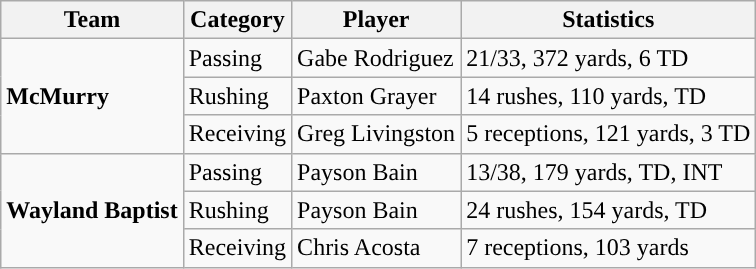<table class="wikitable" style="float: left;">
<tr>
<th>Team</th>
<th>Category</th>
<th>Player</th>
<th>Statistics</th>
</tr>
<tr>
<td rowspan=3><strong>McMurry</strong></td>
<td>Passing</td>
<td>Gabe Rodriguez</td>
<td>21/33, 372 yards, 6 TD</td>
</tr>
<tr>
<td>Rushing</td>
<td>Paxton Grayer</td>
<td>14 rushes, 110 yards, TD</td>
</tr>
<tr>
<td>Receiving</td>
<td>Greg Livingston</td>
<td>5 receptions, 121 yards, 3 TD</td>
</tr>
<tr>
<td rowspan=3><strong>Wayland Baptist</strong></td>
<td>Passing</td>
<td>Payson Bain</td>
<td>13/38, 179 yards, TD, INT</td>
</tr>
<tr>
<td>Rushing</td>
<td>Payson Bain</td>
<td>24 rushes, 154 yards, TD</td>
</tr>
<tr>
<td>Receiving</td>
<td>Chris Acosta</td>
<td>7 receptions, 103 yards</td>
</tr>
</table>
